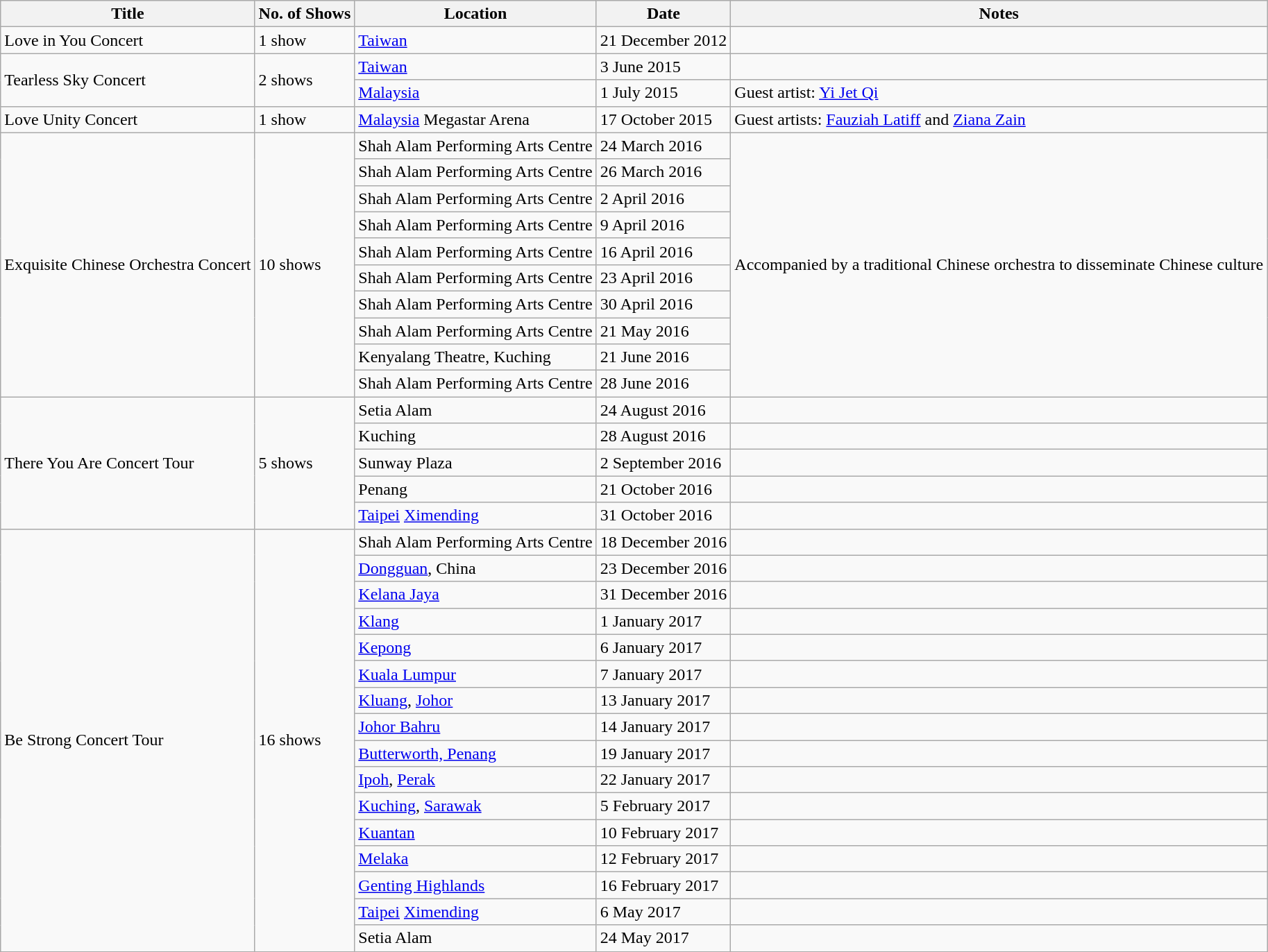<table class="wikitable">
<tr>
<th>Title</th>
<th>No. of Shows</th>
<th>Location</th>
<th>Date</th>
<th>Notes</th>
</tr>
<tr>
<td>Love in You Concert</td>
<td>1 show</td>
<td><a href='#'>Taiwan</a></td>
<td>21 December 2012</td>
<td></td>
</tr>
<tr>
<td rowspan="2">Tearless Sky Concert</td>
<td rowspan="2">2 shows</td>
<td><a href='#'>Taiwan</a></td>
<td>3 June 2015</td>
<td></td>
</tr>
<tr>
<td><a href='#'>Malaysia</a></td>
<td>1 July 2015</td>
<td>Guest artist: <a href='#'>Yi Jet Qi</a></td>
</tr>
<tr>
<td>Love Unity Concert</td>
<td>1 show</td>
<td><a href='#'>Malaysia</a> Megastar Arena</td>
<td>17 October 2015</td>
<td>Guest artists: <a href='#'>Fauziah Latiff</a> and <a href='#'>Ziana Zain</a></td>
</tr>
<tr>
<td rowspan="10">Exquisite Chinese Orchestra Concert</td>
<td rowspan="10">10 shows</td>
<td>Shah Alam Performing Arts Centre</td>
<td>24 March 2016</td>
<td rowspan="10">Accompanied by a traditional Chinese orchestra to disseminate Chinese culture</td>
</tr>
<tr>
<td>Shah Alam Performing Arts Centre</td>
<td>26 March 2016</td>
</tr>
<tr>
<td>Shah Alam Performing Arts Centre</td>
<td>2 April 2016</td>
</tr>
<tr>
<td>Shah Alam Performing Arts Centre</td>
<td>9 April 2016</td>
</tr>
<tr>
<td>Shah Alam Performing Arts Centre</td>
<td>16 April 2016</td>
</tr>
<tr>
<td>Shah Alam Performing Arts Centre</td>
<td>23 April 2016</td>
</tr>
<tr>
<td>Shah Alam Performing Arts Centre</td>
<td>30 April 2016</td>
</tr>
<tr>
<td>Shah Alam Performing Arts Centre</td>
<td>21 May 2016</td>
</tr>
<tr>
<td>Kenyalang Theatre, Kuching</td>
<td>21 June 2016</td>
</tr>
<tr>
<td>Shah Alam Performing Arts Centre</td>
<td>28 June 2016</td>
</tr>
<tr>
<td rowspan="5">There You Are Concert Tour</td>
<td rowspan="5">5 shows</td>
<td> Setia Alam</td>
<td>24 August 2016</td>
<td></td>
</tr>
<tr>
<td>Kuching</td>
<td>28 August 2016</td>
<td></td>
</tr>
<tr>
<td>Sunway Plaza</td>
<td>2 September 2016</td>
<td></td>
</tr>
<tr>
<td>Penang</td>
<td>21 October 2016</td>
<td></td>
</tr>
<tr>
<td> <a href='#'>Taipei</a> <a href='#'>Ximending</a></td>
<td>31 October 2016</td>
<td></td>
</tr>
<tr>
<td rowspan="16">Be Strong Concert Tour</td>
<td rowspan="16">16 shows</td>
<td>Shah Alam Performing Arts Centre</td>
<td>18 December 2016</td>
<td></td>
</tr>
<tr>
<td> <a href='#'>Dongguan</a>, China</td>
<td>23 December 2016</td>
<td></td>
</tr>
<tr>
<td><a href='#'>Kelana Jaya</a></td>
<td>31 December 2016</td>
<td></td>
</tr>
<tr>
<td><a href='#'>Klang</a></td>
<td>1 January 2017</td>
<td></td>
</tr>
<tr>
<td><a href='#'>Kepong</a></td>
<td>6 January 2017</td>
<td></td>
</tr>
<tr>
<td><a href='#'>Kuala Lumpur</a></td>
<td>7 January 2017</td>
<td></td>
</tr>
<tr>
<td><a href='#'>Kluang</a>, <a href='#'>Johor</a></td>
<td>13 January 2017</td>
<td></td>
</tr>
<tr>
<td><a href='#'>Johor Bahru</a></td>
<td>14 January 2017</td>
<td></td>
</tr>
<tr>
<td><a href='#'>Butterworth, Penang</a></td>
<td>19 January 2017</td>
<td></td>
</tr>
<tr>
<td><a href='#'>Ipoh</a>, <a href='#'>Perak</a></td>
<td>22 January 2017</td>
<td></td>
</tr>
<tr>
<td><a href='#'>Kuching</a>, <a href='#'>Sarawak</a></td>
<td>5 February 2017</td>
<td></td>
</tr>
<tr>
<td><a href='#'>Kuantan</a></td>
<td>10 February 2017</td>
<td></td>
</tr>
<tr>
<td><a href='#'>Melaka</a></td>
<td>12 February 2017</td>
<td></td>
</tr>
<tr>
<td><a href='#'>Genting Highlands</a></td>
<td>16 February 2017</td>
<td></td>
</tr>
<tr>
<td><a href='#'>Taipei</a> <a href='#'>Ximending</a></td>
<td>6 May 2017</td>
<td></td>
</tr>
<tr>
<td>Setia Alam</td>
<td>24 May 2017</td>
<td></td>
</tr>
<tr>
</tr>
</table>
